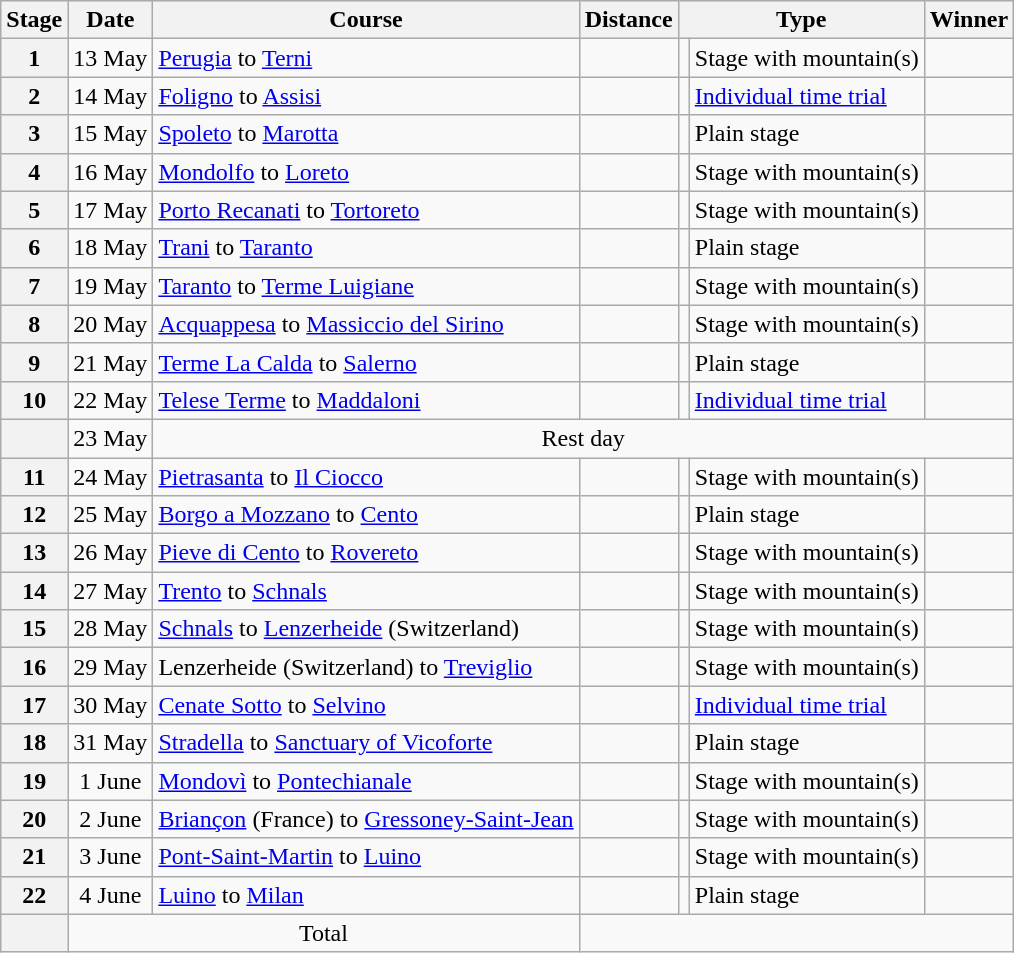<table class="wikitable">
<tr style="background:#efefef;">
<th>Stage</th>
<th>Date</th>
<th>Course</th>
<th>Distance</th>
<th colspan="2">Type</th>
<th>Winner</th>
</tr>
<tr>
<th style="text-align:center">1</th>
<td style="text-align:center;">13 May</td>
<td><a href='#'>Perugia</a> to <a href='#'>Terni</a></td>
<td style="text-align:center;"></td>
<td style="text-align:center;"></td>
<td>Stage with mountain(s)</td>
<td></td>
</tr>
<tr>
<th style="text-align:center">2</th>
<td style="text-align:center;">14 May</td>
<td><a href='#'>Foligno</a> to <a href='#'>Assisi</a></td>
<td style="text-align:center;"></td>
<td style="text-align:center;"></td>
<td><a href='#'>Individual time trial</a></td>
<td></td>
</tr>
<tr>
<th style="text-align:center">3</th>
<td style="text-align:center;">15 May</td>
<td><a href='#'>Spoleto</a> to <a href='#'>Marotta</a></td>
<td style="text-align:center;"></td>
<td style="text-align:center;"></td>
<td>Plain stage</td>
<td></td>
</tr>
<tr>
<th style="text-align:center">4</th>
<td style="text-align:center;">16 May</td>
<td><a href='#'>Mondolfo</a> to <a href='#'>Loreto</a></td>
<td style="text-align:center;"></td>
<td style="text-align:center;"></td>
<td>Stage with mountain(s)</td>
<td></td>
</tr>
<tr>
<th style="text-align:center">5</th>
<td style="text-align:center;">17 May</td>
<td><a href='#'>Porto Recanati</a> to <a href='#'>Tortoreto</a></td>
<td style="text-align:center;"></td>
<td style="text-align:center;"></td>
<td>Stage with mountain(s)</td>
<td></td>
</tr>
<tr>
<th style="text-align:center">6</th>
<td style="text-align:center;">18 May</td>
<td><a href='#'>Trani</a> to <a href='#'>Taranto</a></td>
<td style="text-align:center;"></td>
<td style="text-align:center;"></td>
<td>Plain stage</td>
<td></td>
</tr>
<tr>
<th style="text-align:center">7</th>
<td style="text-align:center;">19 May</td>
<td><a href='#'>Taranto</a> to <a href='#'>Terme Luigiane</a></td>
<td style="text-align:center;"></td>
<td style="text-align:center;"></td>
<td>Stage with mountain(s)</td>
<td></td>
</tr>
<tr>
<th style="text-align:center">8</th>
<td style="text-align:center;">20 May</td>
<td><a href='#'>Acquappesa</a> to <a href='#'>Massiccio del Sirino</a></td>
<td style="text-align:center;"></td>
<td style="text-align:center;"></td>
<td>Stage with mountain(s)</td>
<td></td>
</tr>
<tr>
<th style="text-align:center">9</th>
<td style="text-align:center;">21 May</td>
<td><a href='#'>Terme La Calda</a> to <a href='#'>Salerno</a></td>
<td style="text-align:center;"></td>
<td style="text-align:center;"></td>
<td>Plain stage</td>
<td></td>
</tr>
<tr>
<th style="text-align:center">10</th>
<td style="text-align:center;">22 May</td>
<td><a href='#'>Telese Terme</a> to <a href='#'>Maddaloni</a></td>
<td style="text-align:center;"></td>
<td style="text-align:center;"></td>
<td><a href='#'>Individual time trial</a></td>
<td></td>
</tr>
<tr>
<th></th>
<td style="text-align:center;">23 May</td>
<td colspan="6" style="text-align:center;">Rest day</td>
</tr>
<tr>
<th style="text-align:center">11</th>
<td style="text-align:center;">24 May</td>
<td><a href='#'>Pietrasanta</a> to <a href='#'>Il Ciocco</a></td>
<td style="text-align:center;"></td>
<td style="text-align:center;"></td>
<td>Stage with mountain(s)</td>
<td></td>
</tr>
<tr>
<th style="text-align:center">12</th>
<td style="text-align:center;">25 May</td>
<td><a href='#'>Borgo a Mozzano</a> to <a href='#'>Cento</a></td>
<td style="text-align:center;"></td>
<td style="text-align:center;"></td>
<td>Plain stage</td>
<td></td>
</tr>
<tr>
<th style="text-align:center">13</th>
<td style="text-align:center;">26 May</td>
<td><a href='#'>Pieve di Cento</a> to <a href='#'>Rovereto</a></td>
<td style="text-align:center;"></td>
<td style="text-align:center;"></td>
<td>Stage with mountain(s)</td>
<td></td>
</tr>
<tr>
<th style="text-align:center">14</th>
<td style="text-align:center;">27 May</td>
<td><a href='#'>Trento</a> to <a href='#'>Schnals</a></td>
<td style="text-align:center;"></td>
<td style="text-align:center;"></td>
<td>Stage with mountain(s)</td>
<td></td>
</tr>
<tr>
<th style="text-align:center">15</th>
<td style="text-align:center;">28 May</td>
<td><a href='#'>Schnals</a> to <a href='#'>Lenzerheide</a> (Switzerland)</td>
<td style="text-align:center;"></td>
<td style="text-align:center;"></td>
<td>Stage with mountain(s)</td>
<td></td>
</tr>
<tr>
<th style="text-align:center">16</th>
<td style="text-align:center;">29 May</td>
<td>Lenzerheide (Switzerland) to <a href='#'>Treviglio</a></td>
<td style="text-align:center;"></td>
<td style="text-align:center;"></td>
<td>Stage with mountain(s)</td>
<td></td>
</tr>
<tr>
<th style="text-align:center">17</th>
<td style="text-align:center;">30 May</td>
<td><a href='#'>Cenate Sotto</a> to <a href='#'>Selvino</a></td>
<td style="text-align:center;"></td>
<td style="text-align:center;"></td>
<td><a href='#'>Individual time trial</a></td>
<td></td>
</tr>
<tr>
<th style="text-align:center">18</th>
<td style="text-align:center;">31 May</td>
<td><a href='#'>Stradella</a> to <a href='#'>Sanctuary of Vicoforte</a></td>
<td style="text-align:center;"></td>
<td style="text-align:center;"></td>
<td>Plain stage</td>
<td></td>
</tr>
<tr>
<th style="text-align:center">19</th>
<td style="text-align:center;">1 June</td>
<td><a href='#'>Mondovì</a> to <a href='#'>Pontechianale</a></td>
<td style="text-align:center;"></td>
<td style="text-align:center;"></td>
<td>Stage with mountain(s)</td>
<td></td>
</tr>
<tr>
<th style="text-align:center">20</th>
<td style="text-align:center;">2 June</td>
<td><a href='#'>Briançon</a> (France) to <a href='#'>Gressoney-Saint-Jean</a></td>
<td style="text-align:center;"></td>
<td style="text-align:center;"></td>
<td>Stage with mountain(s)</td>
<td></td>
</tr>
<tr>
<th style="text-align:center">21</th>
<td style="text-align:center;">3 June</td>
<td><a href='#'>Pont-Saint-Martin</a> to <a href='#'>Luino</a></td>
<td style="text-align:center;"></td>
<td style="text-align:center;"></td>
<td>Stage with mountain(s)</td>
<td></td>
</tr>
<tr>
<th style="text-align:center">22</th>
<td style="text-align:center;">4 June</td>
<td><a href='#'>Luino</a> to <a href='#'>Milan</a></td>
<td style="text-align:center;"></td>
<td style="text-align:center;"></td>
<td>Plain stage</td>
<td></td>
</tr>
<tr>
<th></th>
<td colspan="2" style="text-align:center;">Total</td>
<td colspan="5" style="text-align:center;"></td>
</tr>
</table>
